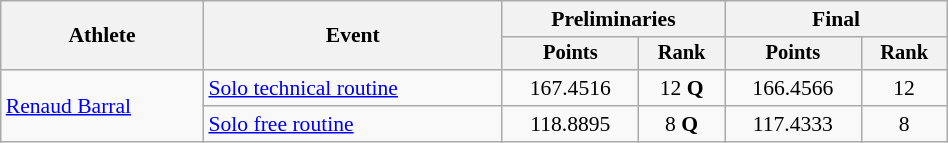<table class="wikitable" style="text-align:center; font-size:90%; width:50%;">
<tr>
<th rowspan="2">Athlete</th>
<th rowspan="2">Event</th>
<th colspan="2">Preliminaries</th>
<th colspan="2">Final</th>
</tr>
<tr style="font-size:95%">
<th>Points</th>
<th>Rank</th>
<th>Points</th>
<th>Rank</th>
</tr>
<tr>
<td align=left rowspan=2><a href='#'>Renaud Barral</a></td>
<td align=left><a href='#'>Solo technical routine</a></td>
<td>167.4516</td>
<td>12 <strong>Q</strong></td>
<td>166.4566</td>
<td>12</td>
</tr>
<tr>
<td align=left><a href='#'>Solo free routine</a></td>
<td>118.8895</td>
<td>8 <strong>Q</strong></td>
<td>117.4333</td>
<td>8</td>
</tr>
</table>
